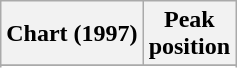<table class="wikitable sortable">
<tr>
<th>Chart (1997)</th>
<th>Peak<br>position</th>
</tr>
<tr>
</tr>
<tr>
</tr>
</table>
